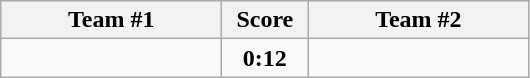<table class="wikitable" style="text-align:center;">
<tr>
<th width=140>Team #1</th>
<th width=50>Score</th>
<th width=140>Team #2</th>
</tr>
<tr>
<td style="text-align:right;"></td>
<td><strong>0:12</strong></td>
<td style="text-align:left;"></td>
</tr>
</table>
